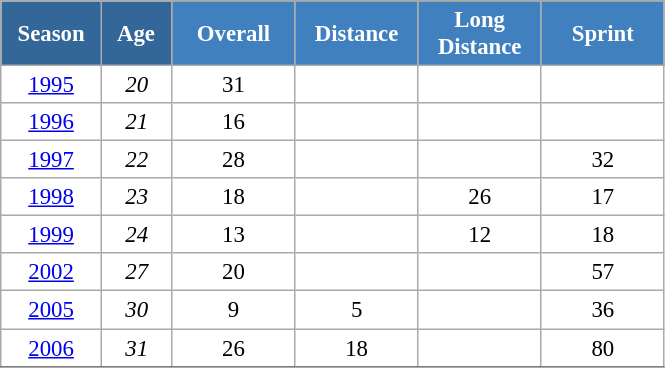<table class="wikitable" style="font-size:95%; text-align:center; border:grey solid 1px; border-collapse:collapse; background:#ffffff;">
<tr>
<th style="background-color:#369; color:white; width:60px;" rowspan="2"> Season </th>
<th style="background-color:#369; color:white; width:40px;" rowspan="2"> Age </th>
</tr>
<tr>
<th style="background-color:#4180be; color:white; width:75px;">Overall</th>
<th style="background-color:#4180be; color:white; width:75px;">Distance</th>
<th style="background-color:#4180be; color:white; width:75px;">Long Distance</th>
<th style="background-color:#4180be; color:white; width:75px;">Sprint</th>
</tr>
<tr>
<td><a href='#'>1995</a></td>
<td><em>20</em></td>
<td>31</td>
<td></td>
<td></td>
<td></td>
</tr>
<tr>
<td><a href='#'>1996</a></td>
<td><em>21</em></td>
<td>16</td>
<td></td>
<td></td>
<td></td>
</tr>
<tr>
<td><a href='#'>1997</a></td>
<td><em>22</em></td>
<td>28</td>
<td></td>
<td></td>
<td>32</td>
</tr>
<tr>
<td><a href='#'>1998</a></td>
<td><em>23</em></td>
<td>18</td>
<td></td>
<td>26</td>
<td>17</td>
</tr>
<tr>
<td><a href='#'>1999</a></td>
<td><em>24</em></td>
<td>13</td>
<td></td>
<td>12</td>
<td>18</td>
</tr>
<tr>
<td><a href='#'>2002</a></td>
<td><em>27</em></td>
<td>20</td>
<td></td>
<td></td>
<td>57</td>
</tr>
<tr>
<td><a href='#'>2005</a></td>
<td><em>30</em></td>
<td>9</td>
<td>5</td>
<td></td>
<td>36</td>
</tr>
<tr>
<td><a href='#'>2006</a></td>
<td><em>31</em></td>
<td>26</td>
<td>18</td>
<td></td>
<td>80</td>
</tr>
<tr>
</tr>
</table>
